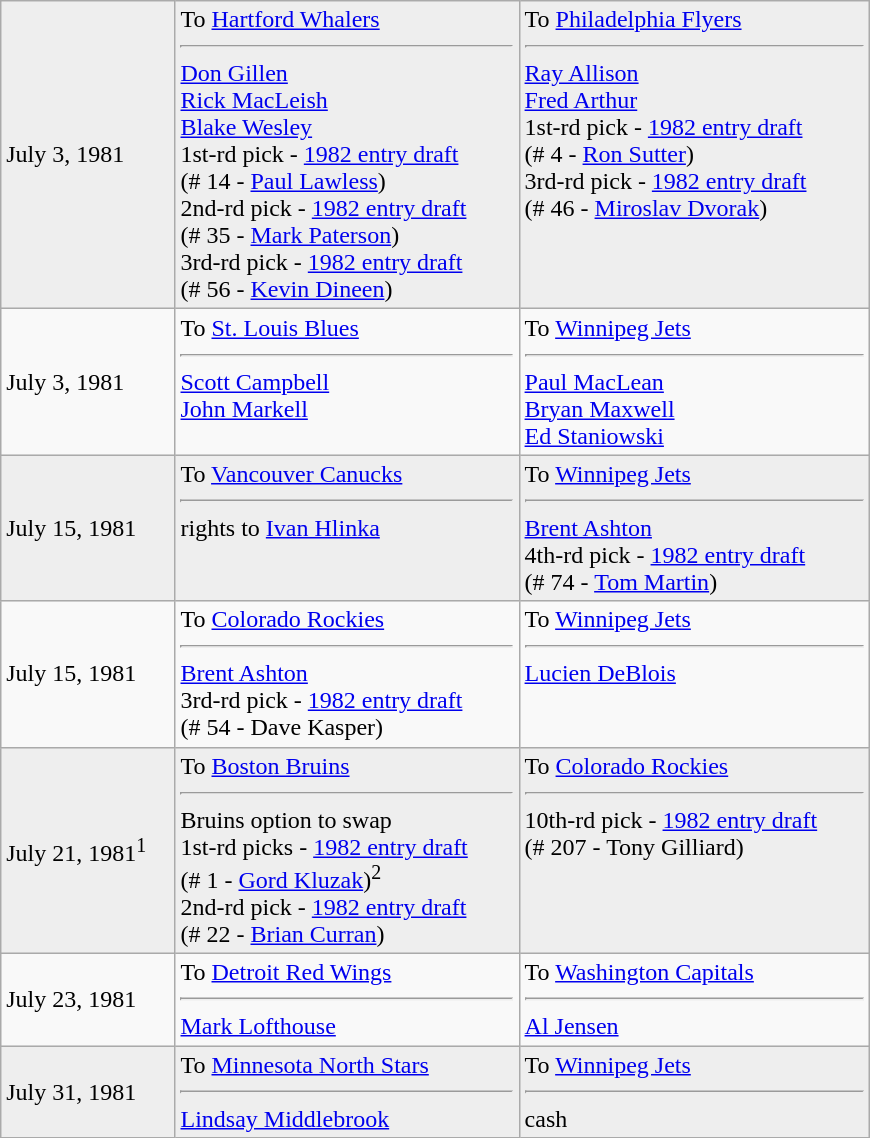<table class="wikitable" style="border:1px solid #999; width:580px;">
<tr style="background:#eee;">
<td>July 3, 1981</td>
<td valign="top">To <a href='#'>Hartford Whalers</a><hr><a href='#'>Don Gillen</a><br><a href='#'>Rick MacLeish</a><br><a href='#'>Blake Wesley</a><br>1st-rd pick - <a href='#'>1982 entry draft</a><br>(# 14 - <a href='#'>Paul Lawless</a>)<br>2nd-rd pick - <a href='#'>1982 entry draft</a><br>(# 35 - <a href='#'>Mark Paterson</a>)<br>3rd-rd pick - <a href='#'>1982 entry draft</a><br>(# 56 - <a href='#'>Kevin Dineen</a>)</td>
<td valign="top">To <a href='#'>Philadelphia Flyers</a><hr><a href='#'>Ray Allison</a><br><a href='#'>Fred Arthur</a><br>1st-rd pick - <a href='#'>1982 entry draft</a><br>(# 4 - <a href='#'>Ron Sutter</a>)<br>3rd-rd pick - <a href='#'>1982 entry draft</a><br>(# 46 - <a href='#'>Miroslav Dvorak</a>)</td>
</tr>
<tr>
<td>July 3, 1981</td>
<td valign="top">To <a href='#'>St. Louis Blues</a><hr><a href='#'>Scott Campbell</a><br><a href='#'>John Markell</a></td>
<td valign="top">To <a href='#'>Winnipeg Jets</a><hr><a href='#'>Paul MacLean</a><br><a href='#'>Bryan Maxwell</a><br><a href='#'>Ed Staniowski</a></td>
</tr>
<tr style="background:#eee;">
<td>July 15, 1981</td>
<td valign="top">To <a href='#'>Vancouver Canucks</a><hr>rights to <a href='#'>Ivan Hlinka</a></td>
<td valign="top">To <a href='#'>Winnipeg Jets</a><hr><a href='#'>Brent Ashton</a><br>4th-rd pick - <a href='#'>1982 entry draft</a><br>(# 74 - <a href='#'>Tom Martin</a>)</td>
</tr>
<tr>
<td>July 15, 1981</td>
<td valign="top">To <a href='#'>Colorado Rockies</a><hr><a href='#'>Brent Ashton</a><br>3rd-rd pick - <a href='#'>1982 entry draft</a><br>(# 54 - Dave Kasper)</td>
<td valign="top">To <a href='#'>Winnipeg Jets</a><hr><a href='#'>Lucien DeBlois</a></td>
</tr>
<tr style="background:#eee;">
<td>July 21, 1981<sup>1</sup></td>
<td valign="top">To <a href='#'>Boston Bruins</a><hr>Bruins option to swap<br>1st-rd picks - <a href='#'>1982 entry draft</a><br>(# 1 - <a href='#'>Gord Kluzak</a>)<sup>2</sup><br>2nd-rd pick - <a href='#'>1982 entry draft</a><br>(# 22 - <a href='#'>Brian Curran</a>)</td>
<td valign="top">To <a href='#'>Colorado Rockies</a><hr>10th-rd pick - <a href='#'>1982 entry draft</a><br>(# 207 - Tony Gilliard)</td>
</tr>
<tr>
<td>July 23, 1981</td>
<td valign="top">To <a href='#'>Detroit Red Wings</a><hr><a href='#'>Mark Lofthouse</a></td>
<td valign="top">To <a href='#'>Washington Capitals</a><hr><a href='#'>Al Jensen</a></td>
</tr>
<tr style="background:#eee;">
<td>July 31, 1981</td>
<td valign="top">To <a href='#'>Minnesota North Stars</a><hr><a href='#'>Lindsay Middlebrook</a></td>
<td valign="top">To <a href='#'>Winnipeg Jets</a><hr>cash</td>
</tr>
</table>
